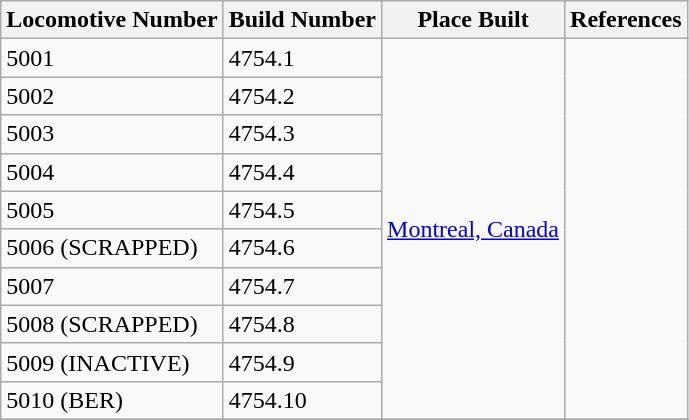<table class="wikitable">
<tr>
<th>Locomotive Number</th>
<th>Build Number</th>
<th>Place Built</th>
<th>References</th>
</tr>
<tr>
<td>5001</td>
<td>4754.1</td>
<td rowspan="10"><a href='#'>Montreal, Canada</a></td>
<td rowspan="10"></td>
</tr>
<tr>
<td>5002</td>
<td>4754.2</td>
</tr>
<tr>
<td>5003</td>
<td>4754.3</td>
</tr>
<tr>
<td>5004</td>
<td>4754.4</td>
</tr>
<tr>
<td>5005</td>
<td>4754.5</td>
</tr>
<tr>
<td>5006 (SCRAPPED)</td>
<td>4754.6</td>
</tr>
<tr>
<td>5007</td>
<td>4754.7</td>
</tr>
<tr>
<td>5008 (SCRAPPED)</td>
<td>4754.8</td>
</tr>
<tr>
<td>5009 (INACTIVE)</td>
<td>4754.9</td>
</tr>
<tr>
<td>5010 (BER)</td>
<td>4754.10</td>
</tr>
<tr>
</tr>
</table>
